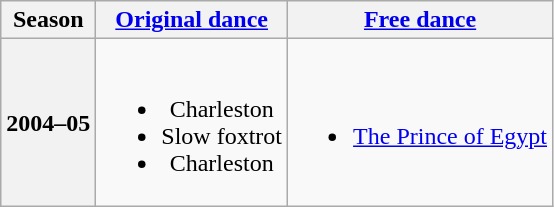<table class=wikitable style=text-align:center>
<tr>
<th>Season</th>
<th><a href='#'>Original dance</a></th>
<th><a href='#'>Free dance</a></th>
</tr>
<tr>
<th>2004–05 <br> </th>
<td><br><ul><li>Charleston</li><li>Slow foxtrot</li><li>Charleston</li></ul></td>
<td><br><ul><li><a href='#'>The Prince of Egypt</a> <br></li></ul></td>
</tr>
</table>
